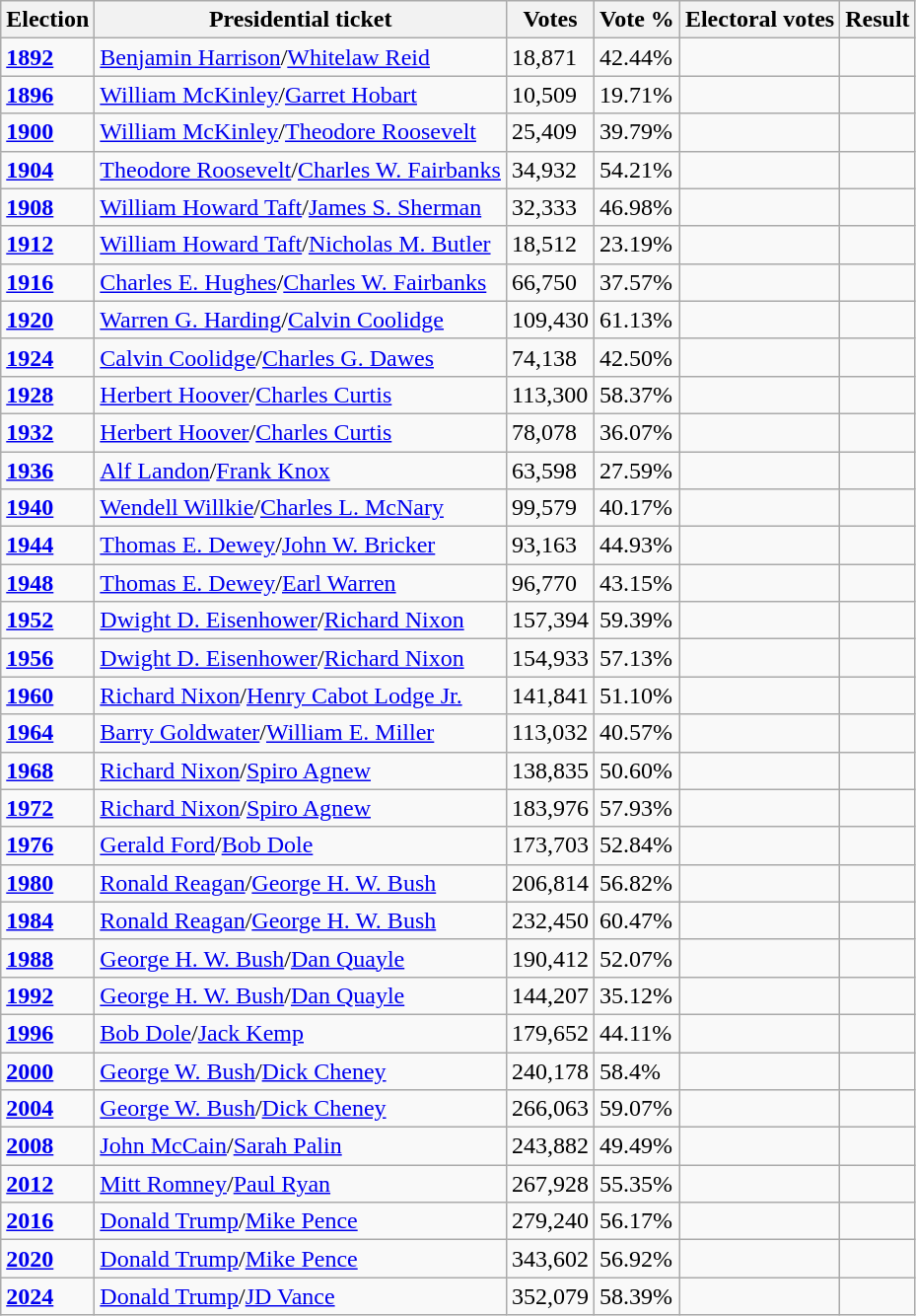<table class="wikitable">
<tr>
<th>Election</th>
<th>Presidential ticket</th>
<th>Votes</th>
<th>Vote %</th>
<th>Electoral votes</th>
<th>Result</th>
</tr>
<tr>
<td><strong><a href='#'>1892</a></strong></td>
<td><a href='#'>Benjamin Harrison</a>/<a href='#'>Whitelaw Reid</a></td>
<td>18,871</td>
<td>42.44%</td>
<td></td>
<td></td>
</tr>
<tr>
<td><strong><a href='#'>1896</a></strong></td>
<td><a href='#'>William McKinley</a>/<a href='#'>Garret Hobart</a></td>
<td>10,509</td>
<td>19.71%</td>
<td></td>
<td></td>
</tr>
<tr>
<td><strong><a href='#'>1900</a></strong></td>
<td><a href='#'>William McKinley</a>/<a href='#'>Theodore Roosevelt</a></td>
<td>25,409</td>
<td>39.79%</td>
<td></td>
<td></td>
</tr>
<tr>
<td><strong><a href='#'>1904</a></strong></td>
<td><a href='#'>Theodore Roosevelt</a>/<a href='#'>Charles W. Fairbanks</a></td>
<td>34,932</td>
<td>54.21%</td>
<td></td>
<td></td>
</tr>
<tr>
<td><strong><a href='#'>1908</a></strong></td>
<td><a href='#'>William Howard Taft</a>/<a href='#'>James S. Sherman</a></td>
<td>32,333</td>
<td>46.98%</td>
<td></td>
<td></td>
</tr>
<tr>
<td><strong><a href='#'>1912</a></strong></td>
<td><a href='#'>William Howard Taft</a>/<a href='#'>Nicholas M. Butler</a></td>
<td>18,512</td>
<td>23.19%</td>
<td></td>
<td></td>
</tr>
<tr>
<td><strong><a href='#'>1916</a></strong></td>
<td><a href='#'>Charles E. Hughes</a>/<a href='#'>Charles W. Fairbanks</a></td>
<td>66,750</td>
<td>37.57%</td>
<td></td>
<td></td>
</tr>
<tr>
<td><strong><a href='#'>1920</a></strong></td>
<td><a href='#'>Warren G. Harding</a>/<a href='#'>Calvin Coolidge</a></td>
<td>109,430</td>
<td>61.13%</td>
<td></td>
<td></td>
</tr>
<tr>
<td><strong><a href='#'>1924</a></strong></td>
<td><a href='#'>Calvin Coolidge</a>/<a href='#'>Charles G. Dawes</a></td>
<td>74,138</td>
<td>42.50%</td>
<td></td>
<td></td>
</tr>
<tr>
<td><strong><a href='#'>1928</a></strong></td>
<td><a href='#'>Herbert Hoover</a>/<a href='#'>Charles Curtis</a></td>
<td>113,300</td>
<td>58.37%</td>
<td></td>
<td></td>
</tr>
<tr>
<td><strong><a href='#'>1932</a></strong></td>
<td><a href='#'>Herbert Hoover</a>/<a href='#'>Charles Curtis</a></td>
<td>78,078</td>
<td>36.07%</td>
<td></td>
<td></td>
</tr>
<tr>
<td><strong><a href='#'>1936</a></strong></td>
<td><a href='#'>Alf Landon</a>/<a href='#'>Frank Knox</a></td>
<td>63,598</td>
<td>27.59%</td>
<td></td>
<td></td>
</tr>
<tr>
<td><strong><a href='#'>1940</a></strong></td>
<td><a href='#'>Wendell Willkie</a>/<a href='#'>Charles L. McNary</a></td>
<td>99,579</td>
<td>40.17%</td>
<td></td>
<td></td>
</tr>
<tr>
<td><strong><a href='#'>1944</a></strong></td>
<td><a href='#'>Thomas E. Dewey</a>/<a href='#'>John W. Bricker</a></td>
<td>93,163</td>
<td>44.93%</td>
<td></td>
<td></td>
</tr>
<tr>
<td><strong><a href='#'>1948</a></strong></td>
<td><a href='#'>Thomas E. Dewey</a>/<a href='#'>Earl Warren</a></td>
<td>96,770</td>
<td>43.15%</td>
<td></td>
<td></td>
</tr>
<tr>
<td><strong><a href='#'>1952</a></strong></td>
<td><a href='#'>Dwight D. Eisenhower</a>/<a href='#'>Richard Nixon</a></td>
<td>157,394</td>
<td>59.39%</td>
<td></td>
<td></td>
</tr>
<tr>
<td><strong><a href='#'>1956</a></strong></td>
<td><a href='#'>Dwight D. Eisenhower</a>/<a href='#'>Richard Nixon</a></td>
<td>154,933</td>
<td>57.13%</td>
<td></td>
<td></td>
</tr>
<tr>
<td><strong><a href='#'>1960</a></strong></td>
<td><a href='#'>Richard Nixon</a>/<a href='#'>Henry Cabot Lodge Jr.</a></td>
<td>141,841</td>
<td>51.10%</td>
<td></td>
<td></td>
</tr>
<tr>
<td><strong><a href='#'>1964</a></strong></td>
<td><a href='#'>Barry Goldwater</a>/<a href='#'>William E. Miller</a></td>
<td>113,032</td>
<td>40.57%</td>
<td></td>
<td></td>
</tr>
<tr>
<td><strong><a href='#'>1968</a></strong></td>
<td><a href='#'>Richard Nixon</a>/<a href='#'>Spiro Agnew</a></td>
<td>138,835</td>
<td>50.60%</td>
<td></td>
<td></td>
</tr>
<tr>
<td><strong><a href='#'>1972</a></strong></td>
<td><a href='#'>Richard Nixon</a>/<a href='#'>Spiro Agnew</a></td>
<td>183,976</td>
<td>57.93%</td>
<td></td>
<td></td>
</tr>
<tr>
<td><strong><a href='#'>1976</a></strong></td>
<td><a href='#'>Gerald Ford</a>/<a href='#'>Bob Dole</a></td>
<td>173,703</td>
<td>52.84%</td>
<td></td>
<td></td>
</tr>
<tr>
<td><strong><a href='#'>1980</a></strong></td>
<td><a href='#'>Ronald Reagan</a>/<a href='#'>George H. W. Bush</a></td>
<td>206,814</td>
<td>56.82%</td>
<td></td>
<td></td>
</tr>
<tr>
<td><strong><a href='#'>1984</a></strong></td>
<td><a href='#'>Ronald Reagan</a>/<a href='#'>George H. W. Bush</a></td>
<td>232,450</td>
<td>60.47%</td>
<td></td>
<td></td>
</tr>
<tr>
<td><strong><a href='#'>1988</a></strong></td>
<td><a href='#'>George H. W. Bush</a>/<a href='#'>Dan Quayle</a></td>
<td>190,412</td>
<td>52.07%</td>
<td></td>
<td></td>
</tr>
<tr>
<td><strong><a href='#'>1992</a></strong></td>
<td><a href='#'>George H. W. Bush</a>/<a href='#'>Dan Quayle</a></td>
<td>144,207</td>
<td>35.12%</td>
<td></td>
<td></td>
</tr>
<tr>
<td><strong><a href='#'>1996</a></strong></td>
<td><a href='#'>Bob Dole</a>/<a href='#'>Jack Kemp</a></td>
<td>179,652</td>
<td>44.11%</td>
<td></td>
<td></td>
</tr>
<tr>
<td><strong><a href='#'>2000</a></strong></td>
<td><a href='#'>George W. Bush</a>/<a href='#'>Dick Cheney</a></td>
<td>240,178</td>
<td>58.4%</td>
<td></td>
<td></td>
</tr>
<tr>
<td><strong><a href='#'>2004</a></strong></td>
<td><a href='#'>George W. Bush</a>/<a href='#'>Dick Cheney</a></td>
<td>266,063</td>
<td>59.07%</td>
<td></td>
<td></td>
</tr>
<tr>
<td><strong><a href='#'>2008</a></strong></td>
<td><a href='#'>John McCain</a>/<a href='#'>Sarah Palin</a></td>
<td>243,882</td>
<td>49.49%</td>
<td></td>
<td></td>
</tr>
<tr>
<td><strong><a href='#'>2012</a></strong></td>
<td><a href='#'>Mitt Romney</a>/<a href='#'>Paul Ryan</a></td>
<td>267,928</td>
<td>55.35%</td>
<td></td>
<td></td>
</tr>
<tr>
<td><strong><a href='#'>2016</a></strong></td>
<td><a href='#'>Donald Trump</a>/<a href='#'>Mike Pence</a></td>
<td>279,240</td>
<td>56.17%</td>
<td></td>
<td></td>
</tr>
<tr>
<td><strong><a href='#'>2020</a></strong></td>
<td><a href='#'>Donald Trump</a>/<a href='#'>Mike Pence</a></td>
<td>343,602</td>
<td>56.92%</td>
<td></td>
<td></td>
</tr>
<tr>
<td><strong><a href='#'>2024</a></strong></td>
<td><a href='#'>Donald Trump</a>/<a href='#'>JD Vance</a></td>
<td>352,079</td>
<td>58.39%</td>
<td></td>
<td></td>
</tr>
</table>
